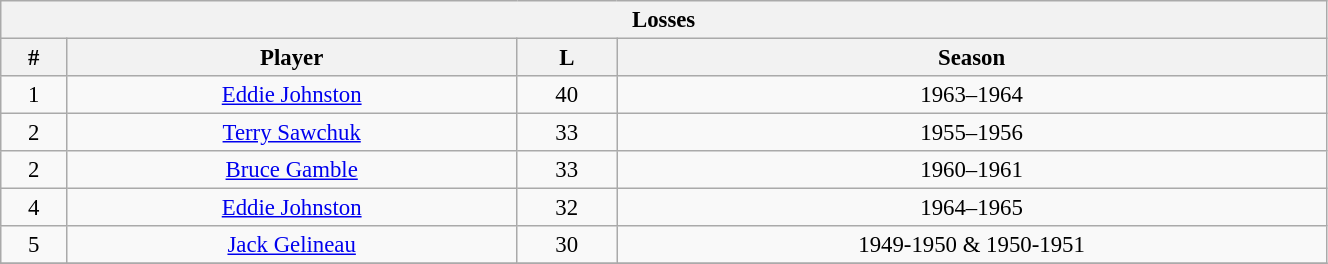<table class="wikitable" style="text-align: center; font-size: 95%" width="70%">
<tr>
<th colspan="4">Losses</th>
</tr>
<tr>
<th>#</th>
<th>Player</th>
<th>L</th>
<th>Season</th>
</tr>
<tr>
<td>1</td>
<td><a href='#'>Eddie Johnston</a></td>
<td>40</td>
<td>1963–1964</td>
</tr>
<tr>
<td>2</td>
<td><a href='#'>Terry Sawchuk</a></td>
<td>33</td>
<td>1955–1956</td>
</tr>
<tr>
<td>2</td>
<td><a href='#'>Bruce Gamble</a></td>
<td>33</td>
<td>1960–1961</td>
</tr>
<tr>
<td>4</td>
<td><a href='#'>Eddie Johnston</a></td>
<td>32</td>
<td>1964–1965</td>
</tr>
<tr>
<td>5</td>
<td><a href='#'>Jack Gelineau</a></td>
<td>30</td>
<td>1949-1950  & 1950-1951</td>
</tr>
<tr>
</tr>
</table>
